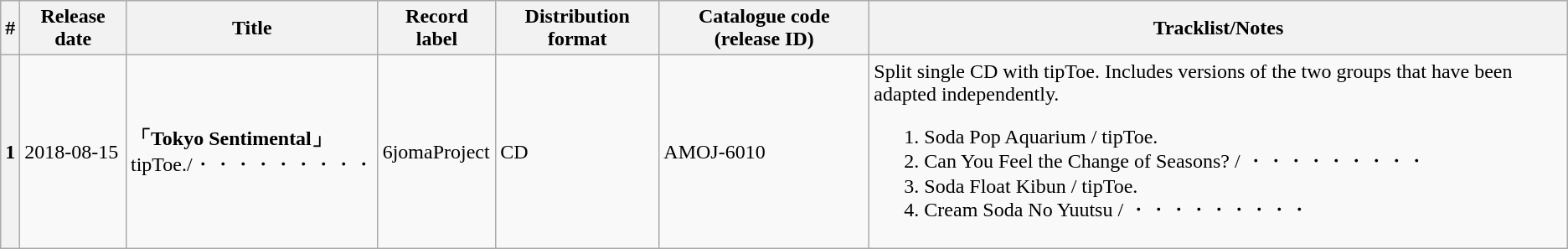<table class="wikitable">
<tr>
<th>#</th>
<th>Release date</th>
<th>Title</th>
<th>Record label</th>
<th>Distribution format</th>
<th>Catalogue code (release ID)</th>
<th>Tracklist/Notes</th>
</tr>
<tr>
<th>1</th>
<td>2018-08-15</td>
<td><strong>「Tokyo Sentimental」</strong><br>tipToe./・・・・・・・・・</td>
<td>6jomaProject</td>
<td>CD</td>
<td>AMOJ-6010</td>
<td>Split single CD with tipToe. Includes versions of the two groups that have been adapted independently.<br><ol><li>Soda Pop Aquarium / tipToe.</li><li>Can You Feel the Change of Seasons? / ・・・・・・・・・</li><li>Soda Float Kibun / tipToe.</li><li>Cream Soda No Yuutsu / ・・・・・・・・・</li></ol></td>
</tr>
</table>
